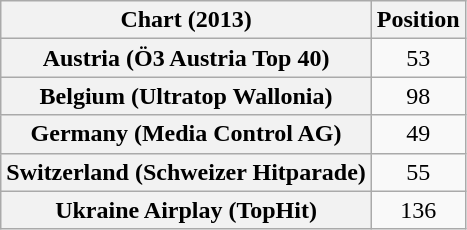<table class="wikitable sortable plainrowheaders" style="text-align:center;">
<tr>
<th scope="col">Chart (2013)</th>
<th scope="col">Position</th>
</tr>
<tr>
<th scope="row">Austria (Ö3 Austria Top 40)</th>
<td style="text-align:center;">53</td>
</tr>
<tr>
<th scope="row">Belgium (Ultratop Wallonia)</th>
<td style="text-align:center;">98</td>
</tr>
<tr>
<th scope="row">Germany (Media Control AG)</th>
<td style="text-align:center;">49</td>
</tr>
<tr>
<th scope="row">Switzerland (Schweizer Hitparade)</th>
<td style="text-align:center;">55</td>
</tr>
<tr>
<th scope="row">Ukraine Airplay (TopHit)</th>
<td>136</td>
</tr>
</table>
